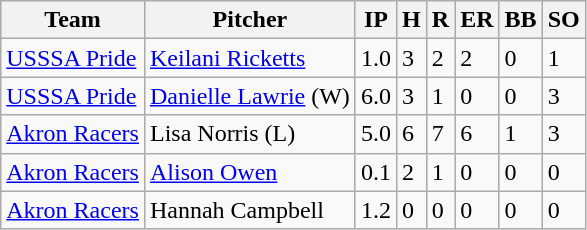<table class="wikitable">
<tr>
<th>Team</th>
<th>Pitcher</th>
<th>IP</th>
<th>H</th>
<th>R</th>
<th>ER</th>
<th>BB</th>
<th>SO</th>
</tr>
<tr>
<td><a href='#'>USSSA Pride</a></td>
<td><a href='#'>Keilani Ricketts</a></td>
<td>1.0</td>
<td>3</td>
<td>2</td>
<td>2</td>
<td>0</td>
<td>1</td>
</tr>
<tr>
<td><a href='#'>USSSA Pride</a></td>
<td><a href='#'>Danielle Lawrie</a> (W)</td>
<td>6.0</td>
<td>3</td>
<td>1</td>
<td>0</td>
<td>0</td>
<td>3</td>
</tr>
<tr>
<td><a href='#'>Akron Racers</a></td>
<td>Lisa Norris (L)</td>
<td>5.0</td>
<td>6</td>
<td>7</td>
<td>6</td>
<td>1</td>
<td>3</td>
</tr>
<tr>
<td><a href='#'>Akron Racers</a></td>
<td><a href='#'>Alison Owen</a></td>
<td>0.1</td>
<td>2</td>
<td>1</td>
<td>0</td>
<td>0</td>
<td>0</td>
</tr>
<tr>
<td><a href='#'>Akron Racers</a></td>
<td>Hannah Campbell</td>
<td>1.2</td>
<td>0</td>
<td>0</td>
<td>0</td>
<td>0</td>
<td>0</td>
</tr>
</table>
